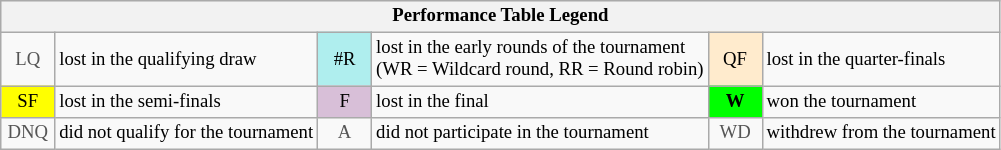<table class="wikitable" style="font-size:78%;">
<tr bgcolor="#efefef">
<th colspan="6">Performance Table Legend</th>
</tr>
<tr>
<td align="center" style="color:#555555;" width="30">LQ</td>
<td>lost in the qualifying draw</td>
<td align="center" style="background:#afeeee;">#R</td>
<td>lost in the early rounds of the tournament<br>(WR = Wildcard round, RR = Round robin)</td>
<td align="center" style="background:#ffebcd;">QF</td>
<td>lost in the quarter-finals</td>
</tr>
<tr>
<td align="center" style="background:yellow;">SF</td>
<td>lost in the semi-finals</td>
<td align="center" style="background:#D8BFD8;">F</td>
<td>lost in the final</td>
<td align="center" style="background:#00ff00;"><strong>W</strong></td>
<td>won the tournament</td>
</tr>
<tr>
<td align="center" style="color:#555555;" width="30">DNQ</td>
<td>did not qualify for the tournament</td>
<td align="center" style="color:#555555;" width="30">A</td>
<td>did not participate in the tournament</td>
<td align="center" style="color:#555555;" width="30">WD</td>
<td>withdrew from the tournament</td>
</tr>
</table>
